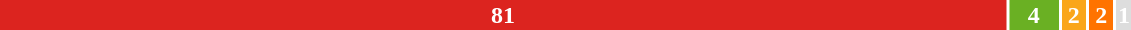<table style="width:60%; text-align:center;">
<tr style="color:white;">
<td style="background:#DC241f; width:90%;"><strong>81</strong></td>
<td style="background:#6AB023; width:4.4%;"><strong>4</strong></td>
<td style="background:#FAA61A; width:2.2%;"><strong>2</strong></td>
<td style="background:#FF7300; width:2.2%;"><strong>2</strong></td>
<td style="background:#DDDDDD; width:1.1%;"><strong>1</strong></td>
</tr>
<tr>
<td><span></span></td>
<td><span></span></td>
<td><span></span></td>
<td><span></span></td>
<td><span></span></td>
</tr>
</table>
